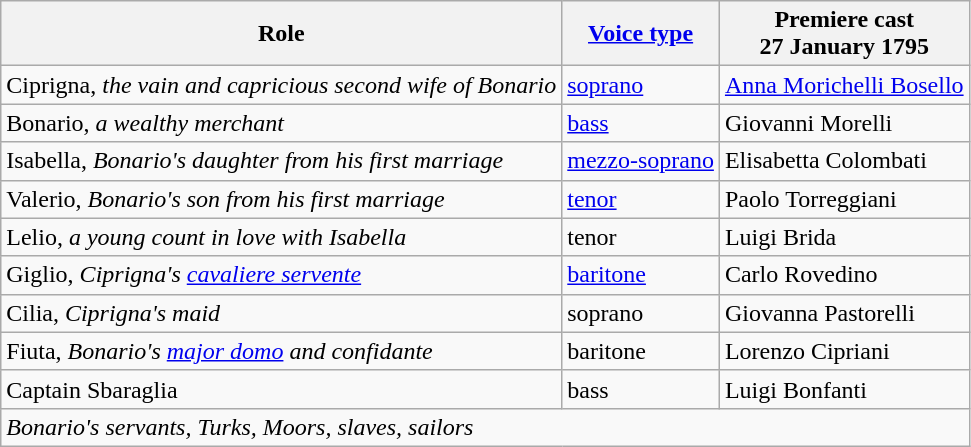<table class="wikitable">
<tr>
<th>Role</th>
<th><a href='#'>Voice type</a></th>
<th>Premiere cast<br>27 January 1795</th>
</tr>
<tr>
<td>Ciprigna, <em>the vain and capricious second wife of Bonario</em></td>
<td><a href='#'>soprano</a></td>
<td><a href='#'>Anna Morichelli Bosello</a></td>
</tr>
<tr>
<td>Bonario, <em>a wealthy merchant</em></td>
<td><a href='#'>bass</a></td>
<td>Giovanni Morelli</td>
</tr>
<tr>
<td>Isabella, <em>Bonario's daughter from his first marriage</em></td>
<td><a href='#'>mezzo-soprano</a></td>
<td>Elisabetta Colombati</td>
</tr>
<tr>
<td>Valerio, <em>Bonario's son from his first marriage</em></td>
<td><a href='#'>tenor</a></td>
<td>Paolo Torreggiani</td>
</tr>
<tr>
<td>Lelio, <em>a young count in love with Isabella</em></td>
<td>tenor</td>
<td>Luigi Brida</td>
</tr>
<tr>
<td>Giglio, <em>Ciprigna's <a href='#'>cavaliere servente</a></em></td>
<td><a href='#'>baritone</a></td>
<td>Carlo Rovedino</td>
</tr>
<tr>
<td>Cilia, <em>Ciprigna's maid</em></td>
<td>soprano</td>
<td>Giovanna Pastorelli</td>
</tr>
<tr>
<td>Fiuta, <em>Bonario's <a href='#'>major domo</a> and confidante</em></td>
<td>baritone</td>
<td>Lorenzo Cipriani</td>
</tr>
<tr>
<td>Captain Sbaraglia</td>
<td>bass</td>
<td>Luigi Bonfanti</td>
</tr>
<tr>
<td colspan="3"><em>Bonario's servants, Turks, Moors, slaves, sailors</em></td>
</tr>
</table>
